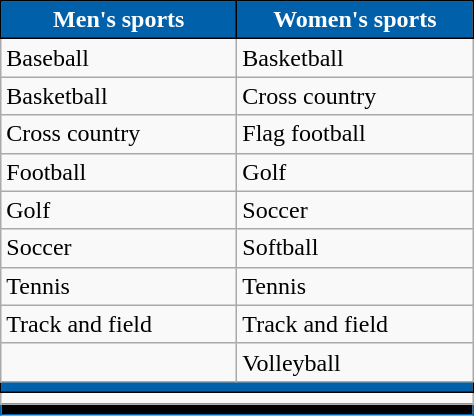<table class="wikitable"; style= "text-align: ">
<tr>
<th width= 150px style="background:#0061AA; color:white; border:1px solid black">Men's sports</th>
<th width= 150px style="background:#0061AA; color:white; border:1px solid black">Women's sports</th>
</tr>
<tr>
<td>Baseball</td>
<td>Basketball</td>
</tr>
<tr>
<td>Basketball</td>
<td>Cross country</td>
</tr>
<tr>
<td>Cross country</td>
<td>Flag football</td>
</tr>
<tr>
<td>Football</td>
<td>Golf</td>
</tr>
<tr>
<td>Golf</td>
<td>Soccer</td>
</tr>
<tr>
<td>Soccer</td>
<td>Softball</td>
</tr>
<tr>
<td>Tennis</td>
<td>Tennis</td>
</tr>
<tr>
<td>Track and field</td>
<td>Track and field</td>
</tr>
<tr>
<td></td>
<td>Volleyball</td>
</tr>
<tr>
<th colspan=2 style="background:#0061AA; color:white; border:1px solid black"></th>
</tr>
<tr>
<td colspan=2></td>
</tr>
<tr>
<td colspan=2 style="background:black; color:white; border:1px solid #0061aa"></td>
</tr>
</table>
